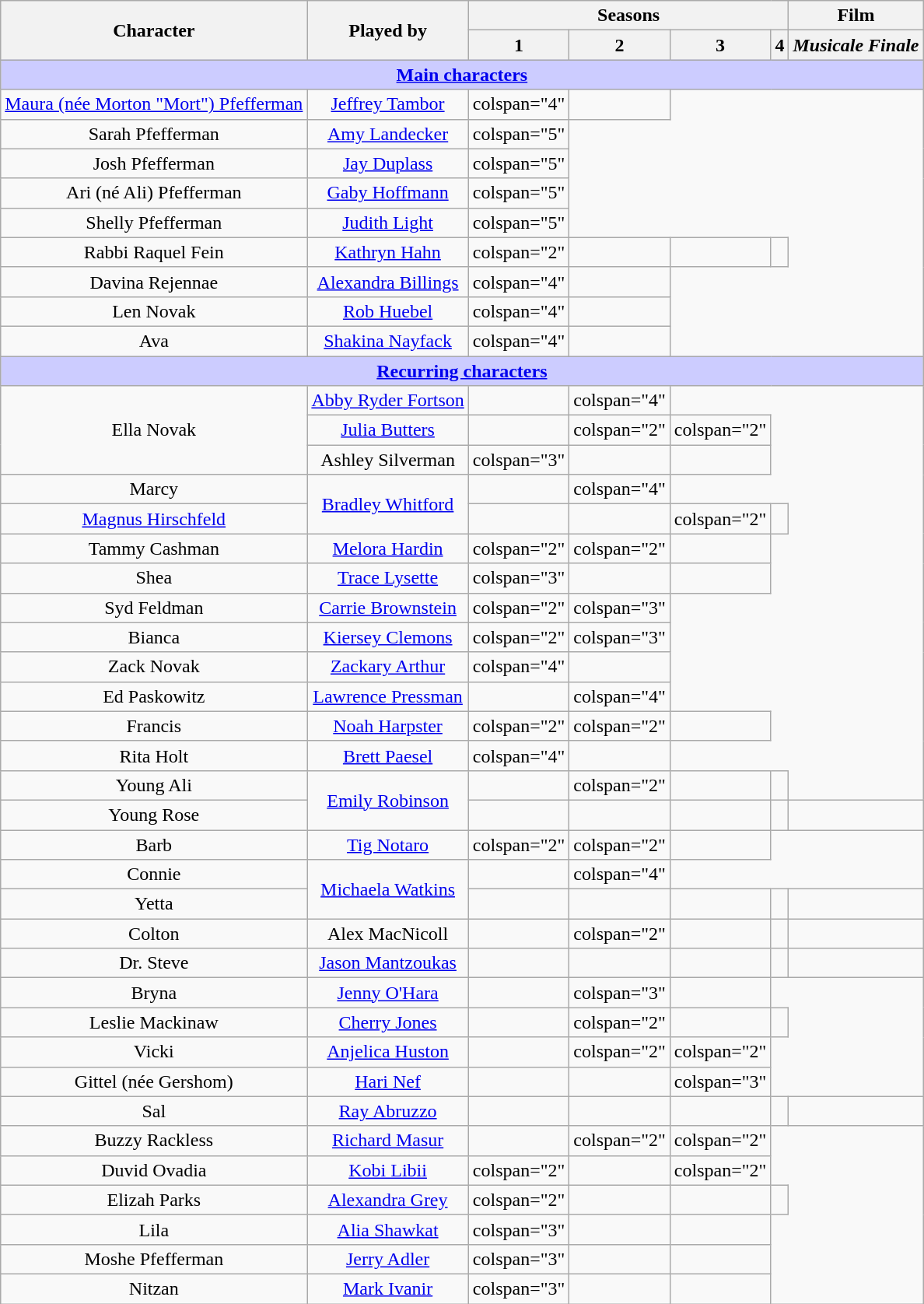<table class="wikitable plainrowheaders" style="text-align:center;">
<tr>
<th scope="col" rowspan="2">Character</th>
<th scope="col" rowspan="2">Played by</th>
<th scope="col" colspan="4">Seasons</th>
<th scope="col">Film</th>
</tr>
<tr>
<th>1</th>
<th>2</th>
<th>3</th>
<th>4</th>
<th><em>Musicale Finale</em></th>
</tr>
<tr>
<th colspan="7" style="background:#ccf;"><a href='#'>Main characters</a></th>
</tr>
<tr>
<td scope="row"><a href='#'>Maura (née Morton "Mort") Pfefferman</a></td>
<td><a href='#'>Jeffrey Tambor</a></td>
<td>colspan="4" </td>
<td></td>
</tr>
<tr>
<td scope="row">Sarah Pfefferman</td>
<td><a href='#'>Amy Landecker</a></td>
<td>colspan="5" </td>
</tr>
<tr>
<td scope="row">Josh Pfefferman</td>
<td><a href='#'>Jay Duplass</a></td>
<td>colspan="5" </td>
</tr>
<tr>
<td scope="row">Ari (né Ali) Pfefferman</td>
<td><a href='#'>Gaby Hoffmann</a></td>
<td>colspan="5" </td>
</tr>
<tr>
<td scope="row">Shelly Pfefferman</td>
<td><a href='#'>Judith Light</a></td>
<td>colspan="5" </td>
</tr>
<tr>
<td scope="row">Rabbi Raquel Fein</td>
<td><a href='#'>Kathryn Hahn</a></td>
<td>colspan="2" </td>
<td></td>
<td></td>
<td></td>
</tr>
<tr>
<td scope="row">Davina Rejennae</td>
<td><a href='#'>Alexandra Billings</a></td>
<td>colspan="4" </td>
<td></td>
</tr>
<tr>
<td scope="row">Len Novak</td>
<td><a href='#'>Rob Huebel</a></td>
<td>colspan="4" </td>
<td></td>
</tr>
<tr>
<td scope="row">Ava</td>
<td><a href='#'>Shakina Nayfack</a></td>
<td>colspan="4" </td>
<td></td>
</tr>
<tr>
<th colspan="7" style="background:#ccf;"><a href='#'>Recurring characters</a></th>
</tr>
<tr>
<td rowspan="3" scope="row">Ella Novak</td>
<td><a href='#'>Abby Ryder Fortson</a></td>
<td></td>
<td>colspan="4" </td>
</tr>
<tr>
<td><a href='#'>Julia Butters</a></td>
<td></td>
<td>colspan="2" </td>
<td>colspan="2" </td>
</tr>
<tr>
<td>Ashley Silverman</td>
<td>colspan="3" </td>
<td></td>
<td></td>
</tr>
<tr>
<td scope="row">Marcy</td>
<td rowspan="2"><a href='#'>Bradley Whitford</a></td>
<td></td>
<td>colspan="4" </td>
</tr>
<tr>
<td scope="row"><a href='#'>Magnus Hirschfeld</a></td>
<td></td>
<td></td>
<td>colspan="2" </td>
<td></td>
</tr>
<tr>
<td scope="row">Tammy Cashman</td>
<td><a href='#'>Melora Hardin</a></td>
<td>colspan="2" </td>
<td>colspan="2" </td>
<td></td>
</tr>
<tr>
<td scope="row">Shea</td>
<td><a href='#'>Trace Lysette</a></td>
<td>colspan="3" </td>
<td></td>
<td></td>
</tr>
<tr>
<td scope="row">Syd Feldman</td>
<td><a href='#'>Carrie Brownstein</a></td>
<td>colspan="2"</td>
<td>colspan="3" </td>
</tr>
<tr>
<td scope="row">Bianca</td>
<td><a href='#'>Kiersey Clemons</a></td>
<td>colspan="2" </td>
<td>colspan="3" </td>
</tr>
<tr>
<td scope="row">Zack Novak</td>
<td><a href='#'>Zackary Arthur</a></td>
<td>colspan="4" </td>
<td></td>
</tr>
<tr>
<td scope="row">Ed Paskowitz</td>
<td><a href='#'>Lawrence Pressman</a></td>
<td></td>
<td>colspan="4" </td>
</tr>
<tr>
<td scope="row">Francis</td>
<td><a href='#'>Noah Harpster</a></td>
<td>colspan="2" </td>
<td>colspan="2" </td>
<td></td>
</tr>
<tr>
<td scope="row">Rita Holt</td>
<td><a href='#'>Brett Paesel</a></td>
<td>colspan="4" </td>
<td></td>
</tr>
<tr>
<td scope="row">Young Ali</td>
<td rowspan="2"><a href='#'>Emily Robinson</a></td>
<td></td>
<td>colspan="2" </td>
<td></td>
<td></td>
</tr>
<tr>
<td scope="row">Young Rose</td>
<td></td>
<td></td>
<td></td>
<td></td>
<td></td>
</tr>
<tr>
<td scope="row">Barb</td>
<td><a href='#'>Tig Notaro</a></td>
<td>colspan="2" </td>
<td>colspan="2" </td>
<td></td>
</tr>
<tr>
<td scope="row">Connie</td>
<td rowspan="2"><a href='#'>Michaela Watkins</a></td>
<td></td>
<td>colspan="4" </td>
</tr>
<tr>
<td scope="row">Yetta</td>
<td></td>
<td></td>
<td></td>
<td></td>
<td></td>
</tr>
<tr>
<td scope="row">Colton</td>
<td>Alex MacNicoll</td>
<td></td>
<td>colspan="2" </td>
<td></td>
<td></td>
</tr>
<tr>
<td scope="row">Dr. Steve</td>
<td><a href='#'>Jason Mantzoukas</a></td>
<td></td>
<td></td>
<td></td>
<td></td>
<td></td>
</tr>
<tr>
<td scope="row">Bryna</td>
<td><a href='#'>Jenny O'Hara</a></td>
<td></td>
<td>colspan="3" </td>
<td></td>
</tr>
<tr>
<td scope="row">Leslie Mackinaw</td>
<td><a href='#'>Cherry Jones</a></td>
<td></td>
<td>colspan="2" </td>
<td></td>
<td></td>
</tr>
<tr>
<td scope="row">Vicki</td>
<td><a href='#'>Anjelica Huston</a></td>
<td></td>
<td>colspan="2" </td>
<td>colspan="2" </td>
</tr>
<tr>
<td scope="row">Gittel (née Gershom)</td>
<td><a href='#'>Hari Nef</a></td>
<td></td>
<td></td>
<td>colspan="3" </td>
</tr>
<tr>
<td scope="row">Sal</td>
<td><a href='#'>Ray Abruzzo</a></td>
<td></td>
<td></td>
<td></td>
<td></td>
<td></td>
</tr>
<tr>
<td scope="row">Buzzy Rackless</td>
<td><a href='#'>Richard Masur</a></td>
<td></td>
<td>colspan="2" </td>
<td>colspan="2" </td>
</tr>
<tr>
<td scope="row">Duvid Ovadia</td>
<td><a href='#'>Kobi Libii</a></td>
<td>colspan="2" </td>
<td></td>
<td>colspan="2" </td>
</tr>
<tr>
<td scope="row">Elizah Parks</td>
<td><a href='#'>Alexandra Grey</a></td>
<td>colspan="2" </td>
<td></td>
<td></td>
<td></td>
</tr>
<tr>
<td scope="row">Lila</td>
<td><a href='#'>Alia Shawkat</a></td>
<td>colspan="3" </td>
<td></td>
<td></td>
</tr>
<tr>
<td scope="row">Moshe Pfefferman</td>
<td><a href='#'>Jerry Adler</a></td>
<td>colspan="3" </td>
<td></td>
<td></td>
</tr>
<tr>
<td scope="row">Nitzan</td>
<td><a href='#'>Mark Ivanir</a></td>
<td>colspan="3" </td>
<td></td>
<td></td>
</tr>
</table>
